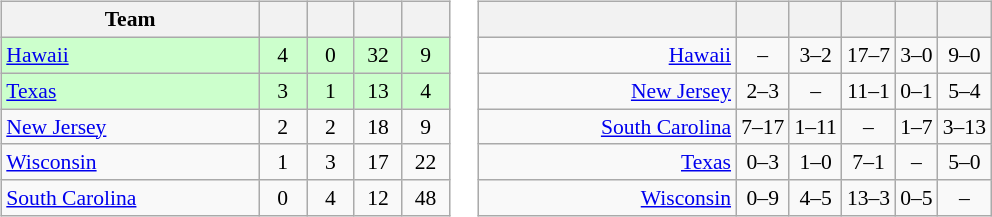<table>
<tr>
<td><br><table class="wikitable" style="text-align: center; font-size: 90%;">
<tr>
<th width=165>Team</th>
<th width=25></th>
<th width=25></th>
<th width=25></th>
<th width=25></th>
</tr>
<tr bgcolor="#ccffcc">
<td align="left"> <a href='#'>Hawaii</a></td>
<td>4</td>
<td>0</td>
<td>32</td>
<td>9</td>
</tr>
<tr bgcolor="#ccffcc">
<td align="left"> <a href='#'>Texas</a></td>
<td>3</td>
<td>1</td>
<td>13</td>
<td>4</td>
</tr>
<tr>
<td align="left"> <a href='#'>New Jersey</a></td>
<td>2</td>
<td>2</td>
<td>18</td>
<td>9</td>
</tr>
<tr>
<td align="left"> <a href='#'>Wisconsin</a></td>
<td>1</td>
<td>3</td>
<td>17</td>
<td>22</td>
</tr>
<tr>
<td align="left"> <a href='#'>South Carolina</a></td>
<td>0</td>
<td>4</td>
<td>12</td>
<td>48</td>
</tr>
</table>
</td>
<td><br><table class="wikitable" style="text-align:center; font-size:90%;">
<tr>
<th width=165> </th>
<th></th>
<th></th>
<th></th>
<th></th>
<th></th>
</tr>
<tr>
<td style="text-align:right;"><a href='#'>Hawaii</a> </td>
<td>–</td>
<td>3–2</td>
<td>17–7</td>
<td>3–0</td>
<td>9–0</td>
</tr>
<tr>
<td style="text-align:right;"><a href='#'>New Jersey</a> </td>
<td>2–3</td>
<td>–</td>
<td>11–1</td>
<td>0–1</td>
<td>5–4</td>
</tr>
<tr>
<td style="text-align:right;"><a href='#'>South Carolina</a> </td>
<td>7–17</td>
<td>1–11</td>
<td>–</td>
<td>1–7</td>
<td>3–13</td>
</tr>
<tr>
<td style="text-align:right;"><a href='#'>Texas</a> </td>
<td>0–3</td>
<td>1–0</td>
<td>7–1</td>
<td>–</td>
<td>5–0</td>
</tr>
<tr>
<td style="text-align:right;"><a href='#'>Wisconsin</a> </td>
<td>0–9</td>
<td>4–5</td>
<td>13–3</td>
<td>0–5</td>
<td>–</td>
</tr>
</table>
</td>
</tr>
</table>
